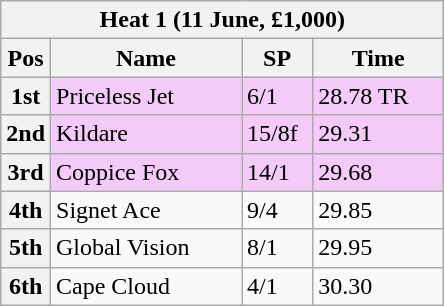<table class="wikitable">
<tr>
<th colspan="6">Heat 1 (11 June, £1,000)</th>
</tr>
<tr>
<th width=20>Pos</th>
<th width=120>Name</th>
<th width=40>SP</th>
<th width=80>Time</th>
</tr>
<tr style="background: #f4caf9;">
<th>1st</th>
<td>Priceless Jet</td>
<td>6/1</td>
<td>28.78 TR</td>
</tr>
<tr style="background: #f4caf9;">
<th>2nd</th>
<td>Kildare</td>
<td>15/8f</td>
<td>29.31</td>
</tr>
<tr style="background: #f4caf9;">
<th>3rd</th>
<td>Coppice Fox</td>
<td>14/1</td>
<td>29.68</td>
</tr>
<tr>
<th>4th</th>
<td>Signet Ace</td>
<td>9/4</td>
<td>29.85</td>
</tr>
<tr>
<th>5th</th>
<td>Global Vision</td>
<td>8/1</td>
<td>29.95</td>
</tr>
<tr>
<th>6th</th>
<td>Cape Cloud</td>
<td>4/1</td>
<td>30.30</td>
</tr>
</table>
